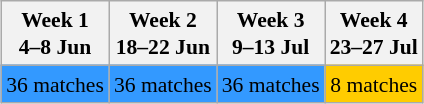<table class="wikitable" style="margin:0.9em auto; font-size:90%; line-height:1.25em; width:800">
<tr>
<th>Week 1<br>4–8 Jun</th>
<th>Week 2<br>18–22 Jun</th>
<th>Week 3<br>9–13 Jul</th>
<th>Week 4<br>23–27 Jul</th>
</tr>
<tr align="center">
<td bgcolor=#3399ff>36 matches</td>
<td bgcolor=#3399ff>36 matches</td>
<td bgcolor=#3399ff>36 matches</td>
<td bgcolor=#ffcc00>8 matches</td>
</tr>
</table>
